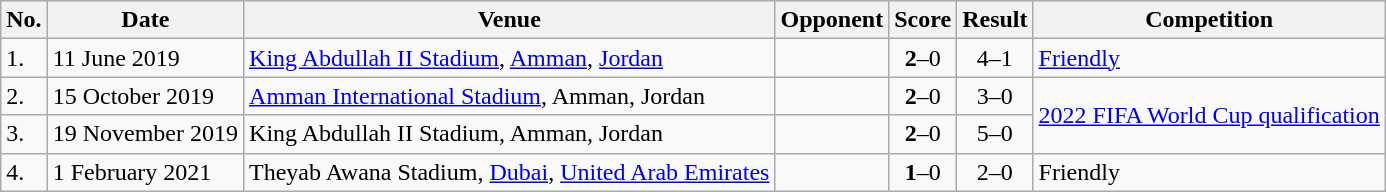<table class="wikitable" style="font-size:100%;">
<tr>
<th>No.</th>
<th>Date</th>
<th>Venue</th>
<th>Opponent</th>
<th>Score</th>
<th>Result</th>
<th>Competition</th>
</tr>
<tr>
<td>1.</td>
<td>11 June 2019</td>
<td><a href='#'>King Abdullah II Stadium</a>, <a href='#'>Amman</a>, <a href='#'>Jordan</a></td>
<td></td>
<td align=center><strong>2</strong>–0</td>
<td align=center>4–1</td>
<td><a href='#'>Friendly</a></td>
</tr>
<tr>
<td>2.</td>
<td>15 October 2019</td>
<td><a href='#'>Amman International Stadium</a>, Amman, Jordan</td>
<td></td>
<td align=center><strong>2</strong>–0</td>
<td align=center>3–0</td>
<td rowspan=2><a href='#'>2022 FIFA World Cup qualification</a></td>
</tr>
<tr>
<td>3.</td>
<td>19 November 2019</td>
<td>King Abdullah II Stadium, Amman, Jordan</td>
<td></td>
<td align=center><strong>2</strong>–0</td>
<td align=center>5–0</td>
</tr>
<tr>
<td>4.</td>
<td>1 February 2021</td>
<td>Theyab Awana Stadium, <a href='#'>Dubai</a>, <a href='#'>United Arab Emirates</a></td>
<td></td>
<td align=center><strong>1</strong>–0</td>
<td align=center>2–0</td>
<td>Friendly</td>
</tr>
</table>
